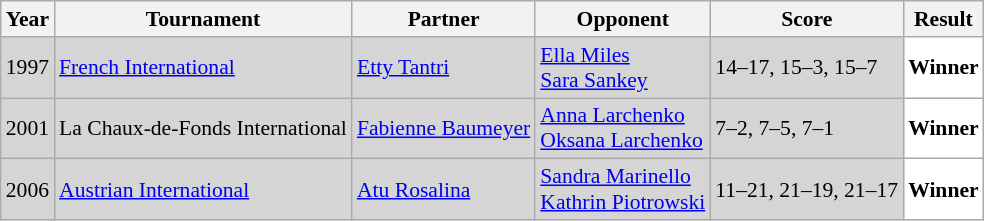<table class="sortable wikitable" style="font-size: 90%;">
<tr>
<th>Year</th>
<th>Tournament</th>
<th>Partner</th>
<th>Opponent</th>
<th>Score</th>
<th>Result</th>
</tr>
<tr style="background:#D5D5D5">
<td align="center">1997</td>
<td align="left"><a href='#'>French International</a></td>
<td align="left"> <a href='#'>Etty Tantri</a></td>
<td align="left"> <a href='#'>Ella Miles</a><br> <a href='#'>Sara Sankey</a></td>
<td align="left">14–17, 15–3, 15–7</td>
<td style="text-align:left; background:white"> <strong>Winner</strong></td>
</tr>
<tr style="background:#D5D5D5">
<td align="center">2001</td>
<td align="left">La Chaux-de-Fonds International</td>
<td align="left"> <a href='#'>Fabienne Baumeyer</a></td>
<td align="left"> <a href='#'>Anna Larchenko</a><br> <a href='#'>Oksana Larchenko</a></td>
<td align="left">7–2, 7–5, 7–1</td>
<td style="text-align:left; background:white"> <strong>Winner</strong></td>
</tr>
<tr style="background:#D5D5D5">
<td align="center">2006</td>
<td align="left"><a href='#'>Austrian International</a></td>
<td align="left"> <a href='#'>Atu Rosalina</a></td>
<td align="left"> <a href='#'>Sandra Marinello</a><br> <a href='#'>Kathrin Piotrowski</a></td>
<td align="left">11–21, 21–19, 21–17</td>
<td style="text-align:left; background:white"> <strong>Winner</strong></td>
</tr>
</table>
